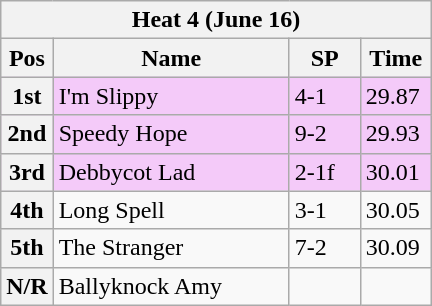<table class="wikitable">
<tr>
<th colspan="6">Heat 4 (June 16)</th>
</tr>
<tr>
<th width=20>Pos</th>
<th width=150>Name</th>
<th width=40>SP</th>
<th width=40>Time</th>
</tr>
<tr style="background: #f4caf9;">
<th>1st</th>
<td>I'm Slippy</td>
<td>4-1</td>
<td>29.87</td>
</tr>
<tr style="background: #f4caf9;">
<th>2nd</th>
<td>Speedy Hope</td>
<td>9-2</td>
<td>29.93</td>
</tr>
<tr style="background: #f4caf9;">
<th>3rd</th>
<td>Debbycot Lad</td>
<td>2-1f</td>
<td>30.01</td>
</tr>
<tr>
<th>4th</th>
<td>Long Spell</td>
<td>3-1</td>
<td>30.05</td>
</tr>
<tr>
<th>5th</th>
<td>The Stranger</td>
<td>7-2</td>
<td>30.09</td>
</tr>
<tr>
<th>N/R</th>
<td>Ballyknock Amy</td>
<td></td>
<td></td>
</tr>
</table>
